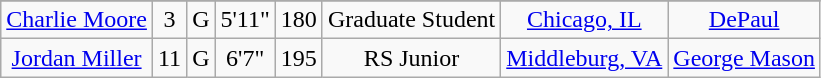<table class="wikitable sortable" border="1" style="text-align:center;">
<tr align=center>
</tr>
<tr>
<td><a href='#'>Charlie Moore</a></td>
<td>3</td>
<td>G</td>
<td>5'11"</td>
<td>180</td>
<td>Graduate Student</td>
<td><a href='#'>Chicago, IL</a></td>
<td><a href='#'>DePaul</a></td>
</tr>
<tr>
<td><a href='#'>Jordan Miller</a></td>
<td>11</td>
<td>G</td>
<td>6'7"</td>
<td>195</td>
<td>RS Junior</td>
<td><a href='#'>Middleburg, VA</a></td>
<td><a href='#'>George Mason</a></td>
</tr>
</table>
